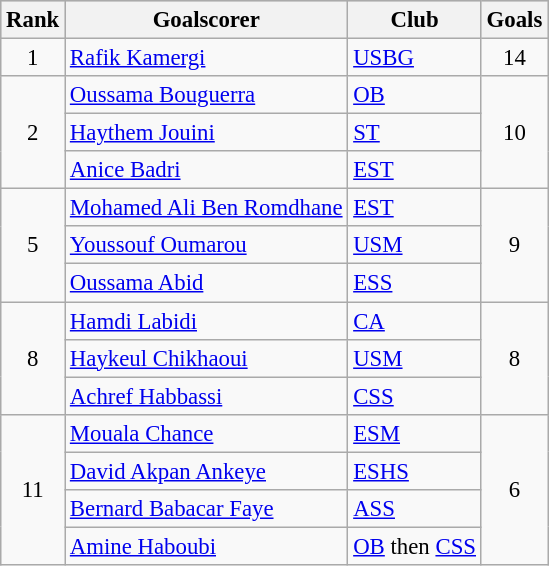<table class="wikitable" style="font-size: 95%;">
<tr bgcolor="#CCCCCC" align="center">
<th scope="col">Rank</th>
<th scope="col">Goalscorer</th>
<th scope="col">Club</th>
<th scope="col">Goals</th>
</tr>
<tr>
<td rowspan=1 align="center">1</td>
<td> <a href='#'>Rafik Kamergi</a></td>
<td><a href='#'>USBG</a></td>
<td rowspan=1 align="center">14</td>
</tr>
<tr>
<td rowspan=3 align="center">2</td>
<td> <a href='#'>Oussama Bouguerra</a></td>
<td><a href='#'>OB</a></td>
<td rowspan=3 align="center">10</td>
</tr>
<tr>
<td> <a href='#'>Haythem Jouini</a></td>
<td><a href='#'>ST</a></td>
</tr>
<tr>
<td> <a href='#'>Anice Badri</a></td>
<td><a href='#'>EST</a></td>
</tr>
<tr>
<td rowspan=3 align="center">5</td>
<td> <a href='#'>Mohamed Ali Ben Romdhane</a></td>
<td><a href='#'>EST</a></td>
<td rowspan=3 align="center">9</td>
</tr>
<tr>
<td> <a href='#'>Youssouf Oumarou</a></td>
<td><a href='#'>USM</a></td>
</tr>
<tr>
<td> <a href='#'>Oussama Abid</a></td>
<td><a href='#'>ESS</a></td>
</tr>
<tr>
<td rowspan=3 align="center">8</td>
<td> <a href='#'>Hamdi Labidi</a></td>
<td><a href='#'>CA</a></td>
<td rowspan=3 align="center">8</td>
</tr>
<tr>
<td> <a href='#'>Haykeul Chikhaoui</a></td>
<td><a href='#'>USM</a></td>
</tr>
<tr>
<td> <a href='#'>Achref Habbassi</a></td>
<td><a href='#'>CSS</a></td>
</tr>
<tr>
<td rowspan=4 align="center">11</td>
<td> <a href='#'>Mouala Chance</a></td>
<td><a href='#'>ESM</a></td>
<td rowspan=4 align="center">6</td>
</tr>
<tr>
<td> <a href='#'>David Akpan Ankeye</a></td>
<td><a href='#'>ESHS</a></td>
</tr>
<tr>
<td> <a href='#'>Bernard Babacar Faye</a></td>
<td><a href='#'>ASS</a></td>
</tr>
<tr>
<td> <a href='#'>Amine Haboubi</a></td>
<td><a href='#'>OB</a> then <a href='#'>CSS</a></td>
</tr>
</table>
